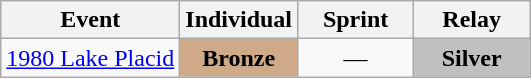<table class="wikitable" style="text-align: center;">
<tr ">
<th>Event</th>
<th style="width:70px;">Individual</th>
<th style="width:70px;">Sprint</th>
<th style="width:70px;">Relay</th>
</tr>
<tr>
<td align=left> <a href='#'>1980 Lake Placid</a></td>
<td style="background:#cfaa88;"><strong>Bronze</strong></td>
<td>—</td>
<td style="background:silver;"><strong>Silver</strong></td>
</tr>
</table>
